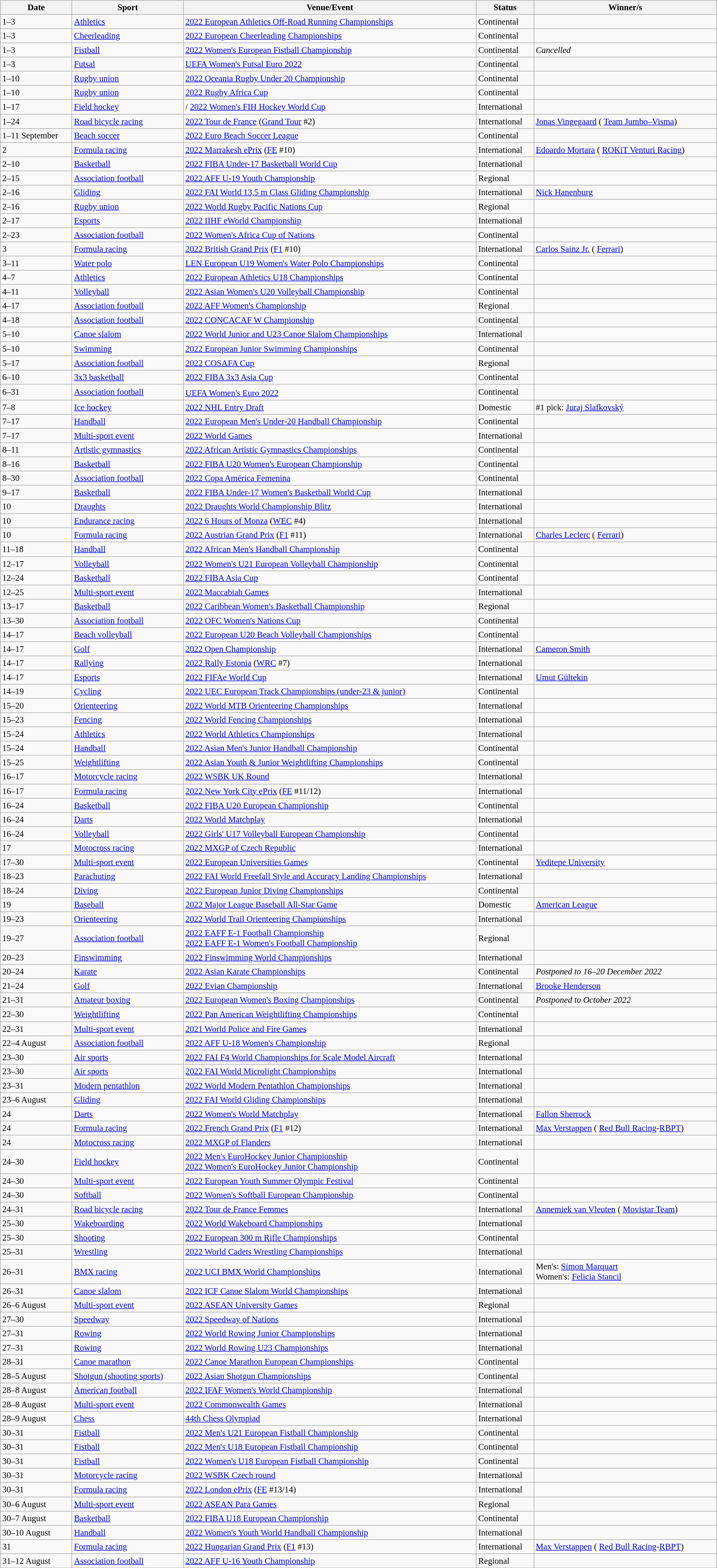<table class="wikitable sortable source" style="font-size:95%; width: 100%">
<tr>
<th>Date</th>
<th>Sport</th>
<th>Venue/Event</th>
<th>Status</th>
<th>Winner/s</th>
</tr>
<tr>
<td>1–3</td>
<td><a href='#'>Athletics</a></td>
<td> <a href='#'>2022 European Athletics Off-Road Running Championships</a></td>
<td>Continental</td>
<td></td>
</tr>
<tr>
<td>1–3</td>
<td><a href='#'>Cheerleading</a></td>
<td> <a href='#'>2022 European Cheerleading Championships</a></td>
<td>Continental</td>
<td></td>
</tr>
<tr>
<td>1–3</td>
<td><a href='#'>Fistball</a></td>
<td> <a href='#'>2022 Women's European Fistball Championship</a></td>
<td>Continental</td>
<td><em>Cancelled</em></td>
</tr>
<tr>
<td>1–3</td>
<td><a href='#'>Futsal</a></td>
<td> <a href='#'>UEFA Women's Futsal Euro 2022</a></td>
<td>Continental</td>
<td></td>
</tr>
<tr>
<td>1–10</td>
<td><a href='#'>Rugby union</a></td>
<td> <a href='#'>2022 Oceania Rugby Under 20 Championship</a></td>
<td>Continental</td>
<td></td>
</tr>
<tr>
<td>1–10</td>
<td><a href='#'>Rugby union</a></td>
<td> <a href='#'>2022 Rugby Africa Cup</a></td>
<td>Continental</td>
<td></td>
</tr>
<tr>
<td>1–17</td>
<td><a href='#'>Field hockey</a></td>
<td>/ <a href='#'>2022 Women's FIH Hockey World Cup</a></td>
<td>International</td>
<td></td>
</tr>
<tr>
<td>1–24</td>
<td><a href='#'>Road bicycle racing</a></td>
<td> <a href='#'>2022 Tour de France</a> (<a href='#'>Grand Tour</a> #2)</td>
<td>International</td>
<td> <a href='#'>Jonas Vingegaard</a> ( <a href='#'>Team Jumbo–Visma</a>)</td>
</tr>
<tr>
<td>1–11 September</td>
<td><a href='#'>Beach soccer</a></td>
<td> <a href='#'>2022 Euro Beach Soccer League</a></td>
<td>Continental</td>
<td></td>
</tr>
<tr>
<td>2</td>
<td><a href='#'>Formula racing</a></td>
<td> <a href='#'>2022 Marrakesh ePrix</a> (<a href='#'>FE</a> #10)</td>
<td>International</td>
<td> <a href='#'>Edoardo Mortara</a> ( <a href='#'>ROKiT Venturi Racing</a>)</td>
</tr>
<tr>
<td>2–10</td>
<td><a href='#'>Basketball</a></td>
<td> <a href='#'>2022 FIBA Under-17 Basketball World Cup</a></td>
<td>International</td>
<td></td>
</tr>
<tr>
<td>2–15</td>
<td><a href='#'>Association football</a></td>
<td> <a href='#'>2022 AFF U-19 Youth Championship</a></td>
<td>Regional</td>
<td></td>
</tr>
<tr>
<td>2–16</td>
<td><a href='#'>Gliding</a></td>
<td> <a href='#'>2022 FAI World 13,5 m Class Gliding Championship</a></td>
<td>International</td>
<td> <a href='#'>Nick Hanenburg</a></td>
</tr>
<tr>
<td>2–16</td>
<td><a href='#'>Rugby union</a></td>
<td> <a href='#'>2022 World Rugby Pacific Nations Cup</a></td>
<td>Regional</td>
<td></td>
</tr>
<tr>
<td>2–17</td>
<td><a href='#'>Esports</a></td>
<td><a href='#'>2022 IIHF eWorld Championship</a></td>
<td>International</td>
<td></td>
</tr>
<tr>
<td>2–23</td>
<td><a href='#'>Association football</a></td>
<td> <a href='#'>2022 Women's Africa Cup of Nations</a></td>
<td>Continental</td>
<td></td>
</tr>
<tr>
<td>3</td>
<td><a href='#'>Formula racing</a></td>
<td> <a href='#'>2022 British Grand Prix</a> (<a href='#'>F1</a> #10)</td>
<td>International</td>
<td> <a href='#'>Carlos Sainz Jr.</a> ( <a href='#'>Ferrari</a>)</td>
</tr>
<tr>
<td>3–11</td>
<td><a href='#'>Water polo</a></td>
<td> <a href='#'>LEN European U19 Women's Water Polo Championships</a></td>
<td>Continental</td>
<td></td>
</tr>
<tr>
<td>4–7</td>
<td><a href='#'>Athletics</a></td>
<td> <a href='#'>2022 European Athletics U18 Championships</a></td>
<td>Continental</td>
<td></td>
</tr>
<tr>
<td>4–11</td>
<td><a href='#'>Volleyball</a></td>
<td> <a href='#'>2022 Asian Women's U20 Volleyball Championship</a></td>
<td>Continental</td>
<td></td>
</tr>
<tr>
<td>4–17</td>
<td><a href='#'>Association football</a></td>
<td> <a href='#'>2022 AFF Women's Championship</a></td>
<td>Regional</td>
<td></td>
</tr>
<tr>
<td>4–18</td>
<td><a href='#'>Association football</a></td>
<td> <a href='#'>2022 CONCACAF W Championship</a></td>
<td>Continental</td>
<td></td>
</tr>
<tr>
<td>5–10</td>
<td><a href='#'>Canoe slalom</a></td>
<td> <a href='#'>2022 World Junior and U23 Canoe Slalom Championships</a></td>
<td>International</td>
<td></td>
</tr>
<tr>
<td>5–10</td>
<td><a href='#'>Swimming</a></td>
<td> <a href='#'>2022 European Junior Swimming Championships</a></td>
<td>Continental</td>
<td></td>
</tr>
<tr>
<td>5–17</td>
<td><a href='#'>Association football</a></td>
<td> <a href='#'>2022 COSAFA Cup</a></td>
<td>Regional</td>
<td></td>
</tr>
<tr>
<td>6–10</td>
<td><a href='#'>3x3 basketball</a></td>
<td> <a href='#'>2022 FIBA 3x3 Asia Cup</a></td>
<td>Continental</td>
<td></td>
</tr>
<tr>
<td>6–31</td>
<td><a href='#'>Association football</a></td>
<td> <a href='#'>UEFA Women's Euro 2022</a><sup></sup></td>
<td>Continental</td>
<td></td>
</tr>
<tr>
<td>7–8</td>
<td><a href='#'>Ice hockey</a></td>
<td> <a href='#'>2022 NHL Entry Draft</a></td>
<td>Domestic</td>
<td>#1 pick:  <a href='#'>Juraj Slafkovský</a></td>
</tr>
<tr>
<td>7–17</td>
<td><a href='#'>Handball</a></td>
<td> <a href='#'>2022 European Men's Under-20 Handball Championship</a></td>
<td>Continental</td>
<td></td>
</tr>
<tr>
<td>7–17</td>
<td><a href='#'>Multi-sport event</a></td>
<td> <a href='#'>2022 World Games</a></td>
<td>International</td>
<td></td>
</tr>
<tr>
<td>8–11</td>
<td><a href='#'>Artistic gymnastics</a></td>
<td> <a href='#'>2022 African Artistic Gymnastics Championships</a></td>
<td>Continental</td>
<td></td>
</tr>
<tr>
<td>8–16</td>
<td><a href='#'>Basketball</a></td>
<td> <a href='#'>2022 FIBA U20 Women's European Championship</a></td>
<td>Continental</td>
<td></td>
</tr>
<tr>
<td>8–30</td>
<td><a href='#'>Association football</a></td>
<td> <a href='#'>2022 Copa América Femenina</a></td>
<td>Continental</td>
<td></td>
</tr>
<tr>
<td>9–17</td>
<td><a href='#'>Basketball</a></td>
<td> <a href='#'>2022 FIBA Under-17 Women's Basketball World Cup</a></td>
<td>International</td>
<td></td>
</tr>
<tr>
<td>10</td>
<td><a href='#'>Draughts</a></td>
<td> <a href='#'>2022 Draughts World Championship Blitz</a></td>
<td>International</td>
<td></td>
</tr>
<tr>
<td>10</td>
<td><a href='#'>Endurance racing</a></td>
<td> <a href='#'>2022 6 Hours of Monza</a> (<a href='#'>WEC</a> #4)</td>
<td>International</td>
<td></td>
</tr>
<tr>
<td>10</td>
<td><a href='#'>Formula racing</a></td>
<td> <a href='#'>2022 Austrian Grand Prix</a> (<a href='#'>F1</a> #11)</td>
<td>International</td>
<td> <a href='#'>Charles Leclerc</a> ( <a href='#'>Ferrari</a>)</td>
</tr>
<tr>
<td>11–18</td>
<td><a href='#'>Handball</a></td>
<td> <a href='#'>2022 African Men's Handball Championship</a></td>
<td>Continental</td>
<td></td>
</tr>
<tr>
<td>12–17</td>
<td><a href='#'>Volleyball</a></td>
<td> <a href='#'>2022 Women's U21 European Volleyball Championship</a></td>
<td>Continental</td>
<td></td>
</tr>
<tr>
<td>12–24</td>
<td><a href='#'>Basketball</a></td>
<td> <a href='#'>2022 FIBA Asia Cup</a></td>
<td>Continental</td>
<td></td>
</tr>
<tr>
<td>12–25</td>
<td><a href='#'>Multi-sport event</a></td>
<td> <a href='#'>2022 Maccabiah Games</a></td>
<td>International</td>
<td></td>
</tr>
<tr>
<td>13–17</td>
<td><a href='#'>Basketball</a></td>
<td> <a href='#'>2022 Caribbean Women's Basketball Championship</a></td>
<td>Regional</td>
<td></td>
</tr>
<tr>
<td>13–30</td>
<td><a href='#'>Association football</a></td>
<td> <a href='#'>2022 OFC Women's Nations Cup</a></td>
<td>Continental</td>
<td></td>
</tr>
<tr>
<td>14–17</td>
<td><a href='#'>Beach volleyball</a></td>
<td> <a href='#'>2022 European U20 Beach Volleyball Championships</a></td>
<td>Continental</td>
<td></td>
</tr>
<tr>
<td>14–17</td>
<td><a href='#'>Golf</a></td>
<td> <a href='#'>2022 Open Championship</a></td>
<td>International</td>
<td> <a href='#'>Cameron Smith</a></td>
</tr>
<tr>
<td>14–17</td>
<td><a href='#'>Rallying</a></td>
<td> <a href='#'>2022 Rally Estonia</a> (<a href='#'>WRC</a> #7)</td>
<td>International</td>
<td></td>
</tr>
<tr>
<td>14–17</td>
<td><a href='#'>Esports</a></td>
<td> <a href='#'>2022 FIFAe World Cup</a></td>
<td>International</td>
<td> <a href='#'>Umut Gültekin</a></td>
</tr>
<tr>
<td>14–19</td>
<td><a href='#'>Cycling</a></td>
<td> <a href='#'>2022 UEC European Track Championships (under-23 & junior)</a></td>
<td>Continental</td>
<td></td>
</tr>
<tr>
<td>15–20</td>
<td><a href='#'>Orienteering</a></td>
<td> <a href='#'>2022 World MTB Orienteering Championships</a></td>
<td>International</td>
<td></td>
</tr>
<tr>
<td>15–23</td>
<td><a href='#'>Fencing</a></td>
<td> <a href='#'>2022 World Fencing Championships</a></td>
<td>International</td>
<td></td>
</tr>
<tr>
<td>15–24</td>
<td><a href='#'>Athletics</a></td>
<td> <a href='#'>2022 World Athletics Championships</a></td>
<td>International</td>
<td></td>
</tr>
<tr>
<td>15–24</td>
<td><a href='#'>Handball</a></td>
<td> <a href='#'>2022 Asian Men's Junior Handball Championship</a></td>
<td>Continental</td>
<td></td>
</tr>
<tr>
<td>15–25</td>
<td><a href='#'>Weightlifting</a></td>
<td> <a href='#'>2022 Asian Youth & Junior Weightlifting Championships</a></td>
<td>Continental</td>
<td></td>
</tr>
<tr>
<td>16–17</td>
<td><a href='#'>Motorcycle racing</a></td>
<td> <a href='#'>2022 WSBK UK Round</a></td>
<td>International</td>
<td></td>
</tr>
<tr>
<td>16–17</td>
<td><a href='#'>Formula racing</a></td>
<td> <a href='#'>2022 New York City ePrix</a> (<a href='#'>FE</a> #11/12)</td>
<td>International</td>
<td></td>
</tr>
<tr>
<td>16–24</td>
<td><a href='#'>Basketball</a></td>
<td> <a href='#'>2022 FIBA U20 European Championship</a></td>
<td>Continental</td>
<td></td>
</tr>
<tr>
<td>16–24</td>
<td><a href='#'>Darts</a></td>
<td> <a href='#'>2022 World Matchplay</a></td>
<td>International</td>
<td></td>
</tr>
<tr>
<td>16–24</td>
<td><a href='#'>Volleyball</a></td>
<td> <a href='#'>2022 Girls' U17 Volleyball European Championship</a></td>
<td>Continental</td>
<td></td>
</tr>
<tr>
<td>17</td>
<td><a href='#'>Motocross racing</a></td>
<td> <a href='#'>2022 MXGP of Czech Republic</a></td>
<td>International</td>
<td></td>
</tr>
<tr>
<td>17–30</td>
<td><a href='#'>Multi-sport event</a></td>
<td> <a href='#'>2022 European Universities Games</a></td>
<td>Continental</td>
<td> <a href='#'>Yeditepe University</a></td>
</tr>
<tr>
<td>18–23</td>
<td><a href='#'>Parachuting</a></td>
<td> <a href='#'>2022 FAI World Freefall Style and Accuracy Landing Championships</a></td>
<td>International</td>
<td></td>
</tr>
<tr>
<td>18–24</td>
<td><a href='#'>Diving</a></td>
<td> <a href='#'>2022 European Junior Diving Championships</a></td>
<td>Continental</td>
<td></td>
</tr>
<tr>
<td>19</td>
<td><a href='#'>Baseball</a></td>
<td> <a href='#'>2022 Major League Baseball All-Star Game</a></td>
<td>Domestic</td>
<td><a href='#'>American League</a></td>
</tr>
<tr>
<td>19–23</td>
<td><a href='#'>Orienteering</a></td>
<td> <a href='#'>2022 World Trail Orienteering Championships</a></td>
<td>International</td>
<td></td>
</tr>
<tr>
<td>19–27</td>
<td><a href='#'>Association football</a></td>
<td> <a href='#'>2022 EAFF E-1 Football Championship</a><br> <a href='#'>2022 EAFF E-1 Women's Football Championship</a></td>
<td>Regional</td>
<td></td>
</tr>
<tr>
<td>20–23</td>
<td><a href='#'>Finswimming</a></td>
<td> <a href='#'>2022 Finswimming World Championships</a></td>
<td>International</td>
<td></td>
</tr>
<tr>
<td>20–24</td>
<td><a href='#'>Karate</a></td>
<td> <a href='#'>2022 Asian Karate Championships</a></td>
<td>Continental</td>
<td><em>Postponed to 16–20 December 2022</em></td>
</tr>
<tr>
<td>21–24</td>
<td><a href='#'>Golf</a></td>
<td> <a href='#'>2022 Evian Championship</a></td>
<td>International</td>
<td> <a href='#'>Brooke Henderson</a></td>
</tr>
<tr>
<td>21–31</td>
<td><a href='#'>Amateur boxing</a></td>
<td> <a href='#'>2022 European Women's Boxing Championships</a></td>
<td>Continental</td>
<td><em>Postponed to October 2022</em></td>
</tr>
<tr>
<td>22–30</td>
<td><a href='#'>Weightlifting</a></td>
<td> <a href='#'>2022 Pan American Weightlifting Championships</a></td>
<td>Continental</td>
<td></td>
</tr>
<tr>
<td>22–31</td>
<td><a href='#'>Multi-sport event</a></td>
<td> <a href='#'>2021 World Police and Fire Games</a></td>
<td>International</td>
<td></td>
</tr>
<tr>
<td>22–4 August</td>
<td><a href='#'>Association football</a></td>
<td> <a href='#'>2022 AFF U-18 Women's Championship</a></td>
<td>Regional</td>
<td></td>
</tr>
<tr>
<td>23–30</td>
<td><a href='#'>Air sports</a></td>
<td> <a href='#'>2022 FAI F4 World Championships for Scale Model Aircraft</a></td>
<td>International</td>
<td></td>
</tr>
<tr>
<td>23–30</td>
<td><a href='#'>Air sports</a></td>
<td> <a href='#'>2022 FAI World Microlight Championships</a></td>
<td>International</td>
<td></td>
</tr>
<tr>
<td>23–31</td>
<td><a href='#'>Modern pentathlon</a></td>
<td> <a href='#'>2022 World Modern Pentathlon Championships</a></td>
<td>International</td>
<td></td>
</tr>
<tr>
<td>23–6 August</td>
<td><a href='#'>Gliding</a></td>
<td> <a href='#'>2022 FAI World Gliding Championships</a></td>
<td>International</td>
<td></td>
</tr>
<tr>
<td>24</td>
<td><a href='#'>Darts</a></td>
<td> <a href='#'>2022 Women's World Matchplay</a></td>
<td>International</td>
<td> <a href='#'>Fallon Sherrock</a></td>
</tr>
<tr>
<td>24</td>
<td><a href='#'>Formula racing</a></td>
<td> <a href='#'>2022 French Grand Prix</a> (<a href='#'>F1</a> #12)</td>
<td>International</td>
<td> <a href='#'>Max Verstappen</a> ( <a href='#'>Red Bull Racing</a>-<a href='#'>RBPT</a>)</td>
</tr>
<tr>
<td>24</td>
<td><a href='#'>Motocross racing</a></td>
<td> <a href='#'>2022 MXGP of Flanders</a></td>
<td>International</td>
<td></td>
</tr>
<tr>
<td>24–30</td>
<td><a href='#'>Field hockey</a></td>
<td> <a href='#'>2022 Men's EuroHockey Junior Championship</a><br> <a href='#'>2022 Women's EuroHockey Junior Championship</a></td>
<td>Continental</td>
<td></td>
</tr>
<tr>
<td>24–30</td>
<td><a href='#'>Multi-sport event</a></td>
<td> <a href='#'>2022 European Youth Summer Olympic Festival</a></td>
<td>Continental</td>
<td></td>
</tr>
<tr>
<td>24–30</td>
<td><a href='#'>Softball</a></td>
<td> <a href='#'>2022 Women's Softball European Championship</a></td>
<td>Continental</td>
<td></td>
</tr>
<tr>
<td>24–31</td>
<td><a href='#'>Road bicycle racing</a></td>
<td> <a href='#'>2022 Tour de France Femmes</a></td>
<td>International</td>
<td> <a href='#'>Annemiek van Vleuten</a> ( <a href='#'>Movistar Team</a>)</td>
</tr>
<tr>
<td>25–30</td>
<td><a href='#'>Wakeboarding</a></td>
<td> <a href='#'>2022 World Wakeboard Championships</a></td>
<td>International</td>
<td></td>
</tr>
<tr>
<td>25–30</td>
<td><a href='#'>Shooting</a></td>
<td> <a href='#'>2022 European 300 m Rifle Championships</a></td>
<td>Continental</td>
<td></td>
</tr>
<tr>
<td>25–31</td>
<td><a href='#'>Wrestling</a></td>
<td> <a href='#'>2022 World Cadets Wrestling Championships</a></td>
<td>International</td>
<td></td>
</tr>
<tr>
<td>26–31</td>
<td><a href='#'>BMX racing</a></td>
<td> <a href='#'>2022 UCI BMX World Championships</a></td>
<td>International</td>
<td>Men's:  <a href='#'>Simon Marquart</a> <br> Women's:  <a href='#'>Felicia Stancil</a></td>
</tr>
<tr>
<td>26–31</td>
<td><a href='#'>Canoe slalom</a></td>
<td> <a href='#'>2022 ICF Canoe Slalom World Championships</a></td>
<td>International</td>
<td></td>
</tr>
<tr>
<td>26–6 August</td>
<td><a href='#'>Multi-sport event</a></td>
<td> <a href='#'>2022 ASEAN University Games</a></td>
<td>Regional</td>
<td></td>
</tr>
<tr>
<td>27–30</td>
<td><a href='#'>Speedway</a></td>
<td> <a href='#'>2022 Speedway of Nations</a></td>
<td>International</td>
<td></td>
</tr>
<tr>
<td>27–31</td>
<td><a href='#'>Rowing</a></td>
<td> <a href='#'>2022 World Rowing Junior Championships</a></td>
<td>International</td>
<td></td>
</tr>
<tr>
<td>27–31</td>
<td><a href='#'>Rowing</a></td>
<td> <a href='#'>2022 World Rowing U23 Championships</a></td>
<td>International</td>
<td></td>
</tr>
<tr>
<td>28–31</td>
<td><a href='#'>Canoe marathon</a></td>
<td> <a href='#'>2022 Canoe Marathon European Championships</a></td>
<td>Continental</td>
<td></td>
</tr>
<tr>
<td>28–5 August</td>
<td><a href='#'>Shotgun (shooting sports)</a></td>
<td> <a href='#'>2022 Asian Shotgun Championships</a></td>
<td>Continental</td>
<td></td>
</tr>
<tr>
<td>28–8 August</td>
<td><a href='#'>American football</a></td>
<td> <a href='#'>2022 IFAF Women's World Championship</a></td>
<td>International</td>
<td></td>
</tr>
<tr>
<td>28–8 August</td>
<td><a href='#'>Multi-sport event</a></td>
<td> <a href='#'>2022 Commonwealth Games</a></td>
<td>International</td>
<td></td>
</tr>
<tr>
<td>28–9 August</td>
<td><a href='#'>Chess</a></td>
<td> <a href='#'>44th Chess Olympiad</a></td>
<td>International</td>
<td></td>
</tr>
<tr>
<td>30–31</td>
<td><a href='#'>Fistball</a></td>
<td> <a href='#'>2022 Men's U21 European Fistball Championship</a></td>
<td>Continental</td>
<td></td>
</tr>
<tr>
<td>30–31</td>
<td><a href='#'>Fistball</a></td>
<td> <a href='#'>2022 Men's U18 European Fistball Championship</a></td>
<td>Continental</td>
<td></td>
</tr>
<tr>
<td>30–31</td>
<td><a href='#'>Fistball</a></td>
<td> <a href='#'>2022 Women's U18 European Fistball Championship</a></td>
<td>Continental</td>
<td></td>
</tr>
<tr>
<td>30–31</td>
<td><a href='#'>Motorcycle racing</a></td>
<td> <a href='#'>2022 WSBK Czech round</a></td>
<td>International</td>
<td></td>
</tr>
<tr>
<td>30–31</td>
<td><a href='#'>Formula racing</a></td>
<td> <a href='#'>2022 London ePrix</a> (<a href='#'>FE</a> #13/14)</td>
<td>International</td>
<td></td>
</tr>
<tr>
<td>30–6 August</td>
<td><a href='#'>Multi-sport event</a></td>
<td> <a href='#'>2022 ASEAN Para Games</a></td>
<td>Regional</td>
<td></td>
</tr>
<tr>
<td>30–7 August</td>
<td><a href='#'>Basketball</a></td>
<td> <a href='#'>2022 FIBA U18 European Championship</a></td>
<td>Continental</td>
<td></td>
</tr>
<tr>
<td>30–10 August</td>
<td><a href='#'>Handball</a></td>
<td> <a href='#'>2022 Women's Youth World Handball Championship</a></td>
<td>International</td>
<td></td>
</tr>
<tr>
<td>31</td>
<td><a href='#'>Formula racing</a></td>
<td> <a href='#'>2022 Hungarian Grand Prix</a> (<a href='#'>F1</a> #13)</td>
<td>International</td>
<td> <a href='#'>Max Verstappen</a> ( <a href='#'>Red Bull Racing</a>-<a href='#'>RBPT</a>)</td>
</tr>
<tr>
<td>31–12 August</td>
<td><a href='#'>Association football</a></td>
<td> <a href='#'>2022 AFF U-16 Youth Championship</a></td>
<td>Regional</td>
<td></td>
</tr>
</table>
